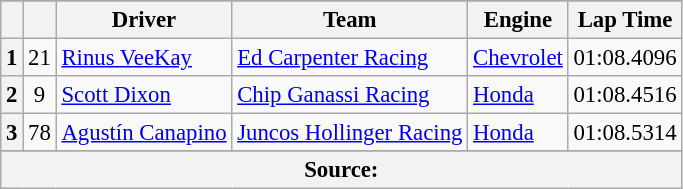<table class="wikitable" style="font-size:95%;">
<tr>
</tr>
<tr>
<th></th>
<th></th>
<th>Driver</th>
<th>Team</th>
<th>Engine</th>
<th>Lap Time</th>
</tr>
<tr>
<th>1</th>
<td align="center">21</td>
<td> <a href='#'>Rinus VeeKay</a></td>
<td><a href='#'>Ed Carpenter Racing</a></td>
<td><a href='#'>Chevrolet</a></td>
<td>01:08.4096</td>
</tr>
<tr>
<th>2</th>
<td align="center">9</td>
<td> <a href='#'>Scott Dixon</a> <strong></strong></td>
<td><a href='#'>Chip Ganassi Racing</a></td>
<td><a href='#'>Honda</a></td>
<td>01:08.4516</td>
</tr>
<tr>
<th>3</th>
<td align="center">78</td>
<td> <a href='#'>Agustín Canapino</a></td>
<td><a href='#'>Juncos Hollinger Racing</a></td>
<td><a href='#'>Honda</a></td>
<td>01:08.5314</td>
</tr>
<tr>
</tr>
<tr class="sortbottom">
<th colspan="6">Source:</th>
</tr>
</table>
